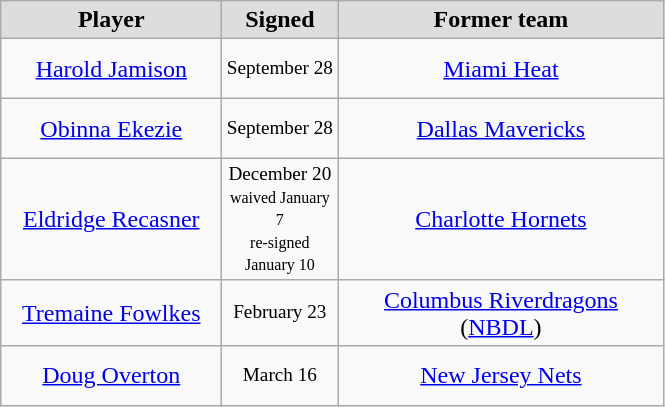<table class="wikitable" style="text-align: center">
<tr align="center" bgcolor="#dddddd">
<td style="width:140px"><strong>Player</strong></td>
<td style="width:70px"><strong>Signed</strong></td>
<td style="width:210px"><strong>Former team</strong></td>
</tr>
<tr style="height:40px">
<td><a href='#'>Harold Jamison</a></td>
<td style="font-size: 80%">September 28</td>
<td><a href='#'>Miami Heat</a></td>
</tr>
<tr style="height:40px">
<td><a href='#'>Obinna Ekezie</a></td>
<td style="font-size: 80%">September 28</td>
<td><a href='#'>Dallas Mavericks</a></td>
</tr>
<tr style="height:40px">
<td><a href='#'>Eldridge Recasner</a></td>
<td style="font-size: 80%">December 20 <br><small>waived January 7 <br>re-signed January 10</small></td>
<td><a href='#'>Charlotte Hornets</a></td>
</tr>
<tr style="height:40px">
<td><a href='#'>Tremaine Fowlkes</a></td>
<td style="font-size: 80%">February 23</td>
<td><a href='#'>Columbus Riverdragons</a> (<a href='#'>NBDL</a>)</td>
</tr>
<tr style="height:40px">
<td><a href='#'>Doug Overton</a></td>
<td style="font-size: 80%">March 16</td>
<td><a href='#'>New Jersey Nets</a></td>
</tr>
</table>
